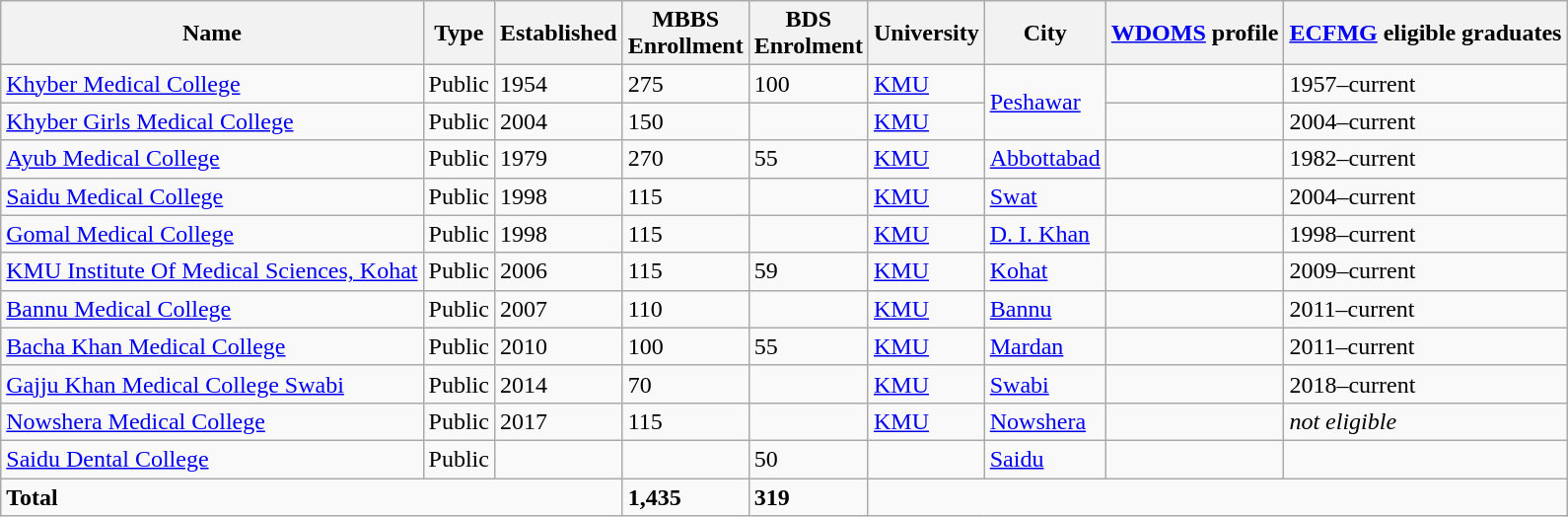<table class="wikitable sortable static-row-numbers static-row-header-hash">
<tr>
<th>Name</th>
<th>Type</th>
<th>Established</th>
<th>MBBS<br>Enrollment</th>
<th>BDS<br>Enrolment</th>
<th>University</th>
<th>City</th>
<th><a href='#'>WDOMS</a> profile</th>
<th><a href='#'>ECFMG</a> eligible graduates</th>
</tr>
<tr>
<td><a href='#'>Khyber Medical College</a></td>
<td>Public</td>
<td>1954</td>
<td>275</td>
<td>100</td>
<td><a href='#'>KMU</a></td>
<td rowspan="2"><a href='#'>Peshawar</a></td>
<td></td>
<td>1957–current</td>
</tr>
<tr>
<td><a href='#'>Khyber Girls Medical College</a></td>
<td>Public</td>
<td>2004</td>
<td>150</td>
<td></td>
<td><a href='#'>KMU</a></td>
<td></td>
<td>2004–current</td>
</tr>
<tr>
<td><a href='#'>Ayub Medical College</a></td>
<td>Public</td>
<td>1979</td>
<td>270</td>
<td>55</td>
<td><a href='#'>KMU</a></td>
<td><a href='#'>Abbottabad</a></td>
<td></td>
<td>1982–current</td>
</tr>
<tr>
<td><a href='#'>Saidu Medical College</a></td>
<td>Public</td>
<td>1998</td>
<td>115</td>
<td></td>
<td><a href='#'>KMU</a></td>
<td><a href='#'>Swat</a></td>
<td></td>
<td>2004–current</td>
</tr>
<tr>
<td><a href='#'>Gomal Medical College</a></td>
<td>Public</td>
<td>1998</td>
<td>115</td>
<td></td>
<td><a href='#'>KMU</a></td>
<td><a href='#'>D. I. Khan</a></td>
<td></td>
<td>1998–current</td>
</tr>
<tr>
<td><a href='#'>KMU Institute Of Medical Sciences, Kohat</a></td>
<td>Public</td>
<td>2006</td>
<td>115</td>
<td>59</td>
<td><a href='#'>KMU</a></td>
<td><a href='#'>Kohat</a></td>
<td></td>
<td>2009–current</td>
</tr>
<tr>
<td><a href='#'>Bannu Medical College</a></td>
<td>Public</td>
<td>2007</td>
<td>110</td>
<td></td>
<td><a href='#'>KMU</a></td>
<td><a href='#'>Bannu</a></td>
<td></td>
<td>2011–current</td>
</tr>
<tr>
<td><a href='#'>Bacha Khan Medical College</a></td>
<td>Public</td>
<td>2010</td>
<td>100</td>
<td>55</td>
<td><a href='#'>KMU</a></td>
<td><a href='#'>Mardan</a></td>
<td></td>
<td>2011–current</td>
</tr>
<tr>
<td><a href='#'>Gajju Khan Medical College Swabi</a></td>
<td>Public</td>
<td>2014</td>
<td>70</td>
<td></td>
<td><a href='#'>KMU</a></td>
<td><a href='#'>Swabi</a></td>
<td></td>
<td>2018–current</td>
</tr>
<tr>
<td><a href='#'>Nowshera Medical College</a></td>
<td>Public</td>
<td>2017</td>
<td>115</td>
<td></td>
<td><a href='#'>KMU</a></td>
<td><a href='#'>Nowshera</a></td>
<td></td>
<td><em>not eligible</em></td>
</tr>
<tr>
<td><a href='#'>Saidu Dental College</a></td>
<td>Public</td>
<td></td>
<td></td>
<td>50</td>
<td></td>
<td><a href='#'>Saidu</a></td>
<td></td>
<td></td>
</tr>
<tr>
<td colspan="3"><strong>Total</strong></td>
<td><strong>1,435</strong></td>
<td><strong>319</strong></td>
<td colspan="4"></td>
</tr>
</table>
